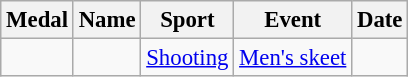<table class="wikitable sortable" style="font-size: 95%">
<tr>
<th>Medal</th>
<th>Name</th>
<th>Sport</th>
<th>Event</th>
<th>Date</th>
</tr>
<tr>
<td></td>
<td></td>
<td><a href='#'>Shooting</a></td>
<td><a href='#'>Men's skeet</a></td>
<td></td>
</tr>
</table>
